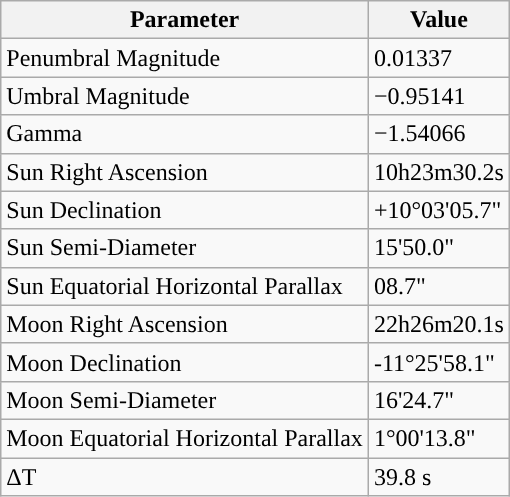<table class="wikitable">
<tr>
<th>Parameter</th>
<th>Value</th>
</tr>
<tr>
<td>Penumbral Magnitude</td>
<td>0.01337</td>
</tr>
<tr>
<td>Umbral Magnitude</td>
<td>−0.95141</td>
</tr>
<tr>
<td>Gamma</td>
<td>−1.54066</td>
</tr>
<tr>
<td>Sun Right Ascension</td>
<td>10h23m30.2s</td>
</tr>
<tr>
<td>Sun Declination</td>
<td>+10°03'05.7"</td>
</tr>
<tr>
<td>Sun Semi-Diameter</td>
<td>15'50.0"</td>
</tr>
<tr>
<td>Sun Equatorial Horizontal Parallax</td>
<td>08.7"</td>
</tr>
<tr>
<td>Moon Right Ascension</td>
<td>22h26m20.1s</td>
</tr>
<tr>
<td>Moon Declination</td>
<td>-11°25'58.1"</td>
</tr>
<tr>
<td>Moon Semi-Diameter</td>
<td>16'24.7"</td>
</tr>
<tr>
<td>Moon Equatorial Horizontal Parallax</td>
<td>1°00'13.8"</td>
</tr>
<tr>
<td>ΔT</td>
<td>39.8 s</td>
</tr>
</table>
